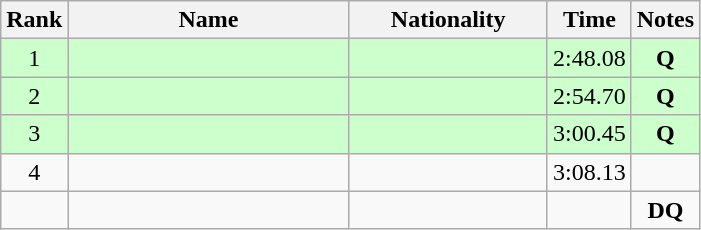<table class="wikitable sortable" style="text-align:center">
<tr>
<th>Rank</th>
<th style="width:180px">Name</th>
<th style="width:125px">Nationality</th>
<th>Time</th>
<th>Notes</th>
</tr>
<tr style="background:#cfc;">
<td>1</td>
<td style="text-align:left;"></td>
<td style="text-align:left;"></td>
<td>2:48.08</td>
<td><strong>Q</strong></td>
</tr>
<tr style="background:#cfc;">
<td>2</td>
<td style="text-align:left;"></td>
<td style="text-align:left;"></td>
<td>2:54.70</td>
<td><strong>Q</strong></td>
</tr>
<tr style="background:#cfc;">
<td>3</td>
<td style="text-align:left;"></td>
<td style="text-align:left;"></td>
<td>3:00.45</td>
<td><strong>Q</strong></td>
</tr>
<tr>
<td>4</td>
<td style="text-align:left;"></td>
<td style="text-align:left;"></td>
<td>3:08.13</td>
<td></td>
</tr>
<tr>
<td></td>
<td style="text-align:left;"></td>
<td style="text-align:left;"></td>
<td></td>
<td><strong>DQ</strong></td>
</tr>
</table>
